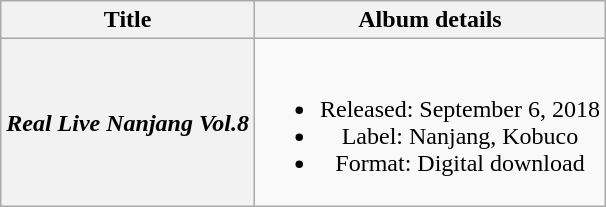<table class="wikitable plainrowheaders" style="text-align:center">
<tr>
<th scope="col">Title</th>
<th scope="col">Album details</th>
</tr>
<tr>
<th scope="row"><em>Real Live Nanjang Vol.8</em></th>
<td><br><ul><li>Released: September 6, 2018</li><li>Label: Nanjang, Kobuco</li><li>Format: Digital download</li></ul></td>
</tr>
</table>
